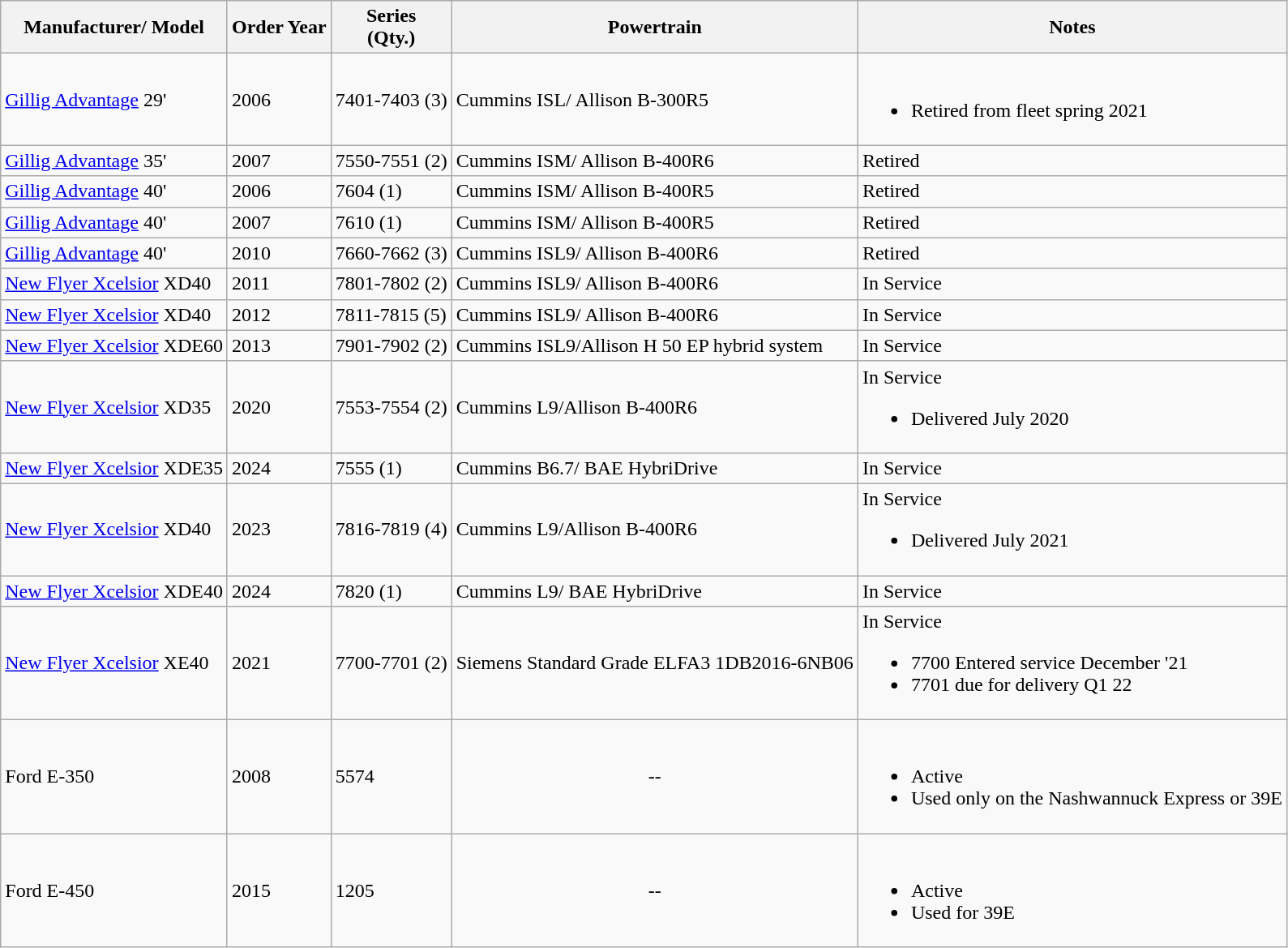<table class="wikitable">
<tr>
<th>Manufacturer/ Model</th>
<th>Order Year</th>
<th>Series<br>(Qty.)</th>
<th>Powertrain</th>
<th>Notes</th>
</tr>
<tr>
<td><a href='#'>Gillig Advantage</a> 29'</td>
<td>2006</td>
<td>7401-7403 (3)</td>
<td>Cummins ISL/ Allison B-300R5</td>
<td><br><ul><li>Retired from fleet spring 2021</li></ul></td>
</tr>
<tr>
<td><a href='#'>Gillig Advantage</a> 35'</td>
<td>2007</td>
<td>7550-7551 (2)</td>
<td>Cummins ISM/ Allison B-400R6</td>
<td>Retired</td>
</tr>
<tr>
<td><a href='#'>Gillig Advantage</a> 40'</td>
<td>2006</td>
<td>7604 (1)</td>
<td>Cummins ISM/ Allison B-400R5</td>
<td>Retired</td>
</tr>
<tr>
<td><a href='#'>Gillig Advantage</a> 40'</td>
<td>2007</td>
<td>7610 (1)</td>
<td>Cummins ISM/ Allison B-400R5</td>
<td>Retired</td>
</tr>
<tr>
<td><a href='#'>Gillig Advantage</a> 40'</td>
<td>2010</td>
<td>7660-7662 (3)</td>
<td>Cummins ISL9/ Allison B-400R6</td>
<td>Retired</td>
</tr>
<tr>
<td><a href='#'>New Flyer Xcelsior</a> XD40</td>
<td>2011</td>
<td>7801-7802 (2)</td>
<td>Cummins ISL9/ Allison B-400R6</td>
<td>In Service</td>
</tr>
<tr>
<td><a href='#'>New Flyer Xcelsior</a> XD40</td>
<td>2012</td>
<td>7811-7815 (5)</td>
<td>Cummins ISL9/ Allison B-400R6</td>
<td>In Service</td>
</tr>
<tr>
<td><a href='#'>New Flyer Xcelsior</a> XDE60</td>
<td>2013</td>
<td>7901-7902 (2)</td>
<td>Cummins ISL9/Allison H 50 EP hybrid system</td>
<td>In Service</td>
</tr>
<tr>
<td><a href='#'>New Flyer Xcelsior</a> XD35</td>
<td>2020</td>
<td>7553-7554 (2)</td>
<td>Cummins L9/Allison B-400R6</td>
<td>In Service<br><ul><li>Delivered July 2020</li></ul></td>
</tr>
<tr>
<td><a href='#'>New Flyer Xcelsior</a> XDE35</td>
<td>2024</td>
<td>7555 (1)</td>
<td>Cummins B6.7/ BAE HybriDrive</td>
<td>In Service</td>
</tr>
<tr>
<td><a href='#'>New Flyer Xcelsior</a> XD40</td>
<td>2023</td>
<td>7816-7819 (4)</td>
<td>Cummins L9/Allison B-400R6</td>
<td>In Service<br><ul><li>Delivered July 2021</li></ul></td>
</tr>
<tr>
<td><a href='#'>New Flyer Xcelsior</a> XDE40</td>
<td>2024</td>
<td>7820 (1)</td>
<td>Cummins L9/ BAE HybriDrive</td>
<td>In Service</td>
</tr>
<tr>
<td><a href='#'>New Flyer Xcelsior</a> XE40</td>
<td>2021</td>
<td>7700-7701 (2)</td>
<td>Siemens Standard Grade ELFA3 1DB2016-6NB06</td>
<td>In Service<br><ul><li>7700 Entered service December '21</li><li>7701 due for delivery Q1 22</li></ul></td>
</tr>
<tr>
<td>Ford E-350</td>
<td>2008</td>
<td>5574</td>
<td align=center>--</td>
<td><br><ul><li>Active</li><li>Used only on the Nashwannuck Express or 39E</li></ul></td>
</tr>
<tr>
<td>Ford E-450</td>
<td>2015</td>
<td>1205</td>
<td align=center>--</td>
<td><br><ul><li>Active</li><li>Used for 39E</li></ul></td>
</tr>
</table>
